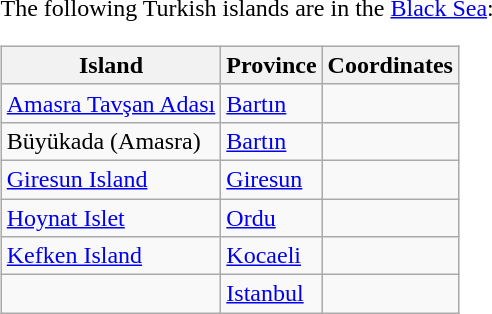<table>
<tr class="wikitable">
</tr>
<tr style="vertical-align: top;">
<td>The following Turkish islands are in the <a href='#'>Black Sea</a>:<br><table class="wikitable sortable">
<tr style="vertical-align: top;">
<th>Island</th>
<th>Province</th>
<th>Coordinates</th>
</tr>
<tr style="vertical-align: top;">
<td><a href='#'>Amasra Tavşan Adası</a></td>
<td><a href='#'>Bartın</a></td>
<td></td>
</tr>
<tr>
<td>Büyükada (Amasra)</td>
<td><a href='#'>Bartın</a></td>
<td></td>
</tr>
<tr>
<td><a href='#'>Giresun Island</a></td>
<td><a href='#'>Giresun</a></td>
<td></td>
</tr>
<tr>
<td><a href='#'>Hoynat Islet</a></td>
<td><a href='#'>Ordu</a></td>
<td></td>
</tr>
<tr>
<td><a href='#'>Kefken Island</a></td>
<td><a href='#'>Kocaeli</a></td>
<td></td>
</tr>
<tr>
<td></td>
<td><a href='#'>Istanbul</a></td>
<td></td>
</tr>
</table>
</td>
<td></td>
<td></td>
</tr>
</table>
